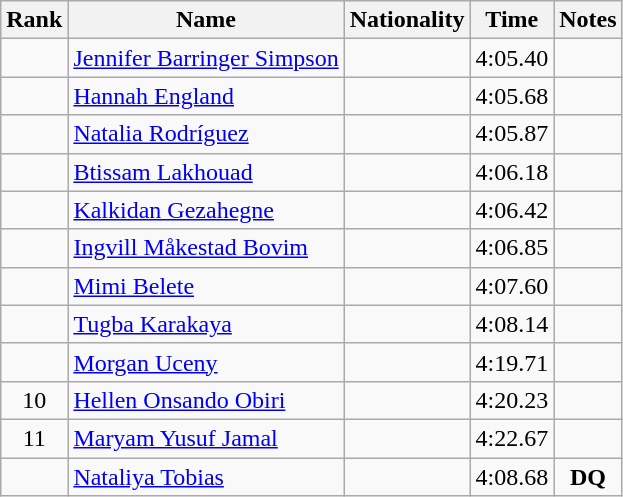<table class="wikitable sortable" style="text-align:center">
<tr>
<th>Rank</th>
<th>Name</th>
<th>Nationality</th>
<th>Time</th>
<th>Notes</th>
</tr>
<tr>
<td></td>
<td align=left><a href='#'>Jennifer Barringer Simpson</a></td>
<td align=left></td>
<td>4:05.40</td>
<td></td>
</tr>
<tr>
<td></td>
<td align=left><a href='#'>Hannah England</a></td>
<td align=left></td>
<td>4:05.68</td>
<td></td>
</tr>
<tr>
<td></td>
<td align=left><a href='#'>Natalia Rodríguez</a></td>
<td align=left></td>
<td>4:05.87</td>
<td></td>
</tr>
<tr>
<td></td>
<td align=left><a href='#'>Btissam Lakhouad</a></td>
<td align=left></td>
<td>4:06.18</td>
<td></td>
</tr>
<tr>
<td></td>
<td align=left><a href='#'>Kalkidan Gezahegne</a></td>
<td align=left></td>
<td>4:06.42</td>
<td></td>
</tr>
<tr>
<td></td>
<td align=left><a href='#'>Ingvill Måkestad Bovim</a></td>
<td align=left></td>
<td>4:06.85</td>
<td></td>
</tr>
<tr>
<td></td>
<td align=left><a href='#'>Mimi Belete</a></td>
<td align=left></td>
<td>4:07.60</td>
<td></td>
</tr>
<tr>
<td></td>
<td align=left><a href='#'>Tugba Karakaya</a></td>
<td align=left></td>
<td>4:08.14</td>
<td></td>
</tr>
<tr>
<td></td>
<td align=left><a href='#'>Morgan Uceny</a></td>
<td align=left></td>
<td>4:19.71</td>
<td></td>
</tr>
<tr>
<td>10</td>
<td align=left><a href='#'>Hellen Onsando Obiri</a></td>
<td align=left></td>
<td>4:20.23</td>
<td></td>
</tr>
<tr>
<td>11</td>
<td align=left><a href='#'>Maryam Yusuf Jamal</a></td>
<td align=left></td>
<td>4:22.67</td>
<td></td>
</tr>
<tr>
<td></td>
<td align=left><a href='#'>Nataliya Tobias</a></td>
<td align=left></td>
<td>4:08.68</td>
<td><strong>DQ</strong></td>
</tr>
</table>
